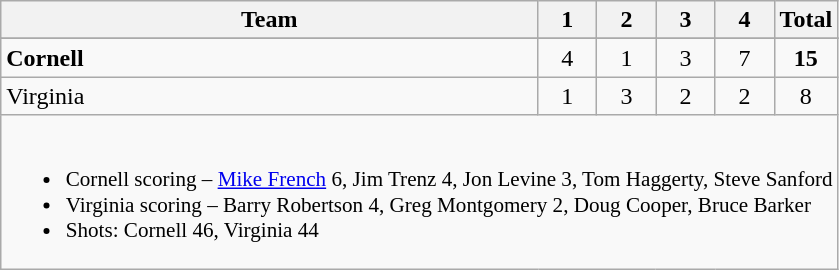<table class="wikitable" style="text-align:center; max-width:40em">
<tr>
<th>Team</th>
<th style="width:2em">1</th>
<th style="width:2em">2</th>
<th style="width:2em">3</th>
<th style="width:2em">4</th>
<th style="width:2em">Total</th>
</tr>
<tr>
</tr>
<tr>
<td style="text-align:left"><strong>Cornell</strong></td>
<td>4</td>
<td>1</td>
<td>3</td>
<td>7</td>
<td><strong>15</strong></td>
</tr>
<tr>
<td style="text-align:left">Virginia</td>
<td>1</td>
<td>3</td>
<td>2</td>
<td>2</td>
<td>8</td>
</tr>
<tr>
<td colspan=6 style="text-align:left; font-size:88%;"><br><ul><li>Cornell scoring – <a href='#'>Mike French</a> 6, Jim Trenz 4, Jon Levine 3, Tom Haggerty, Steve Sanford</li><li>Virginia scoring – Barry Robertson 4, Greg Montgomery 2, Doug Cooper, Bruce Barker</li><li>Shots: Cornell 46, Virginia 44</li></ul></td>
</tr>
</table>
